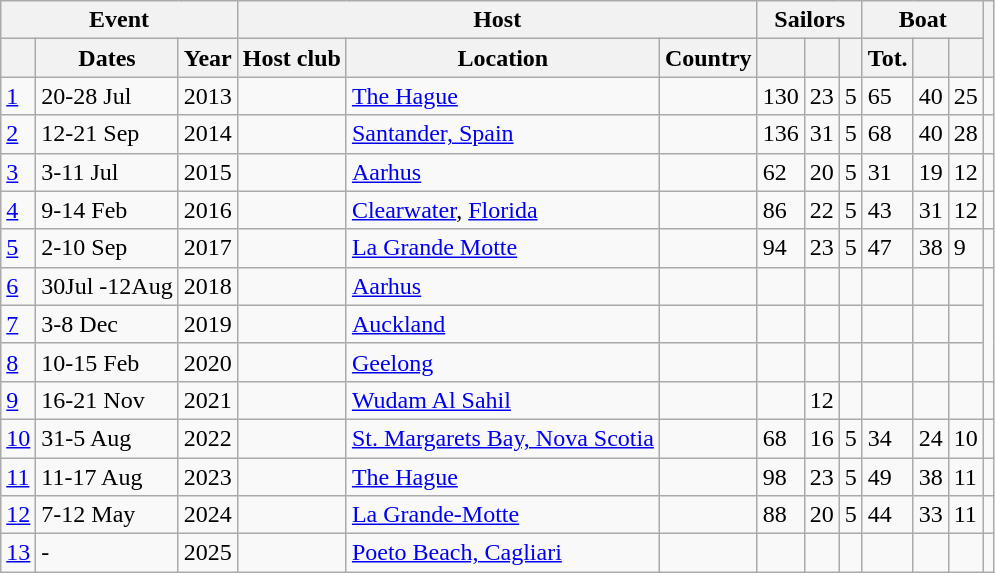<table class="wikitable Sortable">
<tr>
<th colspan=3>Event</th>
<th colspan=3>Host</th>
<th colspan=3>Sailors</th>
<th colspan=3>Boat</th>
<th rowspan=2></th>
</tr>
<tr>
<th></th>
<th>Dates</th>
<th>Year</th>
<th>Host club</th>
<th>Location</th>
<th>Country</th>
<th></th>
<th></th>
<th></th>
<th>Tot.</th>
<th></th>
<th></th>
</tr>
<tr>
<td><a href='#'>1</a></td>
<td>20-28 Jul</td>
<td>2013</td>
<td></td>
<td><a href='#'>The Hague</a></td>
<td></td>
<td>130</td>
<td>23</td>
<td>5</td>
<td>65</td>
<td>40</td>
<td>25</td>
<td></td>
</tr>
<tr>
<td><a href='#'>2</a></td>
<td>12-21 Sep</td>
<td>2014</td>
<td></td>
<td><a href='#'>Santander, Spain</a></td>
<td></td>
<td>136</td>
<td>31</td>
<td>5</td>
<td>68</td>
<td>40</td>
<td>28</td>
</tr>
<tr>
<td><a href='#'>3</a></td>
<td>3-11 Jul</td>
<td>2015</td>
<td></td>
<td><a href='#'>Aarhus</a></td>
<td></td>
<td>62</td>
<td>20</td>
<td>5</td>
<td>31</td>
<td>19</td>
<td>12</td>
<td></td>
</tr>
<tr>
<td><a href='#'>4</a></td>
<td>9-14 Feb</td>
<td>2016</td>
<td></td>
<td><a href='#'>Clearwater</a>, <a href='#'>Florida</a></td>
<td></td>
<td>86</td>
<td>22</td>
<td>5</td>
<td>43</td>
<td>31</td>
<td>12</td>
<td></td>
</tr>
<tr>
<td><a href='#'>5</a></td>
<td>2-10 Sep</td>
<td>2017</td>
<td></td>
<td><a href='#'>La Grande Motte</a></td>
<td></td>
<td>94</td>
<td>23</td>
<td>5</td>
<td>47</td>
<td>38</td>
<td>9</td>
<td></td>
</tr>
<tr>
<td><a href='#'>6</a></td>
<td>30Jul -12Aug</td>
<td>2018</td>
<td></td>
<td><a href='#'>Aarhus</a></td>
<td></td>
<td></td>
<td></td>
<td></td>
<td></td>
<td></td>
<td></td>
</tr>
<tr>
<td><a href='#'>7</a></td>
<td>3-8 Dec</td>
<td>2019</td>
<td></td>
<td><a href='#'>Auckland</a></td>
<td></td>
<td></td>
<td></td>
<td></td>
<td></td>
<td></td>
<td></td>
</tr>
<tr>
<td><a href='#'>8</a></td>
<td>10-15 Feb</td>
<td>2020</td>
<td></td>
<td><a href='#'>Geelong</a></td>
<td></td>
<td></td>
<td></td>
<td></td>
<td></td>
<td></td>
<td></td>
</tr>
<tr>
<td><a href='#'>9</a></td>
<td>16-21 Nov</td>
<td>2021</td>
<td></td>
<td><a href='#'>Wudam Al Sahil</a></td>
<td></td>
<td></td>
<td>12</td>
<td></td>
<td></td>
<td></td>
<td></td>
<td></td>
</tr>
<tr>
<td><a href='#'>10</a></td>
<td>31-5 Aug</td>
<td>2022</td>
<td></td>
<td><a href='#'>St. Margarets Bay, Nova Scotia</a></td>
<td></td>
<td>68</td>
<td>16</td>
<td>5</td>
<td>34</td>
<td>24</td>
<td>10</td>
<td></td>
</tr>
<tr>
<td><a href='#'>11</a></td>
<td>11-17 Aug</td>
<td>2023</td>
<td></td>
<td><a href='#'>The Hague</a></td>
<td></td>
<td>98</td>
<td>23</td>
<td>5</td>
<td>49</td>
<td>38</td>
<td>11</td>
<td></td>
</tr>
<tr>
<td><a href='#'>12</a></td>
<td>7-12 May</td>
<td>2024</td>
<td></td>
<td><a href='#'>La Grande-Motte</a></td>
<td></td>
<td>88</td>
<td>20</td>
<td>5</td>
<td>44</td>
<td>33</td>
<td>11</td>
<td></td>
</tr>
<tr>
<td><a href='#'>13</a></td>
<td>-</td>
<td>2025</td>
<td></td>
<td><a href='#'>Poeto Beach, Cagliari</a></td>
<td></td>
<td></td>
<td></td>
<td></td>
<td></td>
<td></td>
<td></td>
</tr>
</table>
